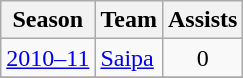<table class="wikitable" style="text-align: center;">
<tr>
<th>Season</th>
<th>Team</th>
<th>Assists</th>
</tr>
<tr>
<td><a href='#'>2010–11</a></td>
<td align="left"><a href='#'>Saipa</a></td>
<td>0</td>
</tr>
<tr>
</tr>
</table>
